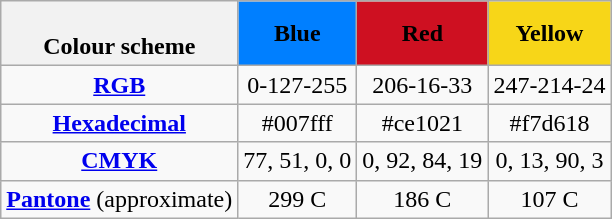<table class="wikitable" style="text-align:center;">
<tr>
<th><br>Colour scheme</th>
<th style="background-color:#007fff"><span>Blue</span></th>
<th style="background-color:#ce1021"><span>Red</span></th>
<th style="background-color:#f7d618">Yellow</th>
</tr>
<tr>
<td><strong><a href='#'>RGB</a></strong></td>
<td>0-127-255</td>
<td>206-16-33</td>
<td>247-214-24</td>
</tr>
<tr>
<td><strong><a href='#'>Hexadecimal</a></strong></td>
<td>#007fff</td>
<td>#ce1021</td>
<td>#f7d618</td>
</tr>
<tr>
<td><strong><a href='#'>CMYK</a></strong></td>
<td>77, 51, 0, 0</td>
<td>0, 92, 84, 19</td>
<td>0, 13, 90, 3</td>
</tr>
<tr>
<td><strong><a href='#'>Pantone</a></strong> (approximate)</td>
<td>299 C</td>
<td>186 C</td>
<td>107 C</td>
</tr>
</table>
